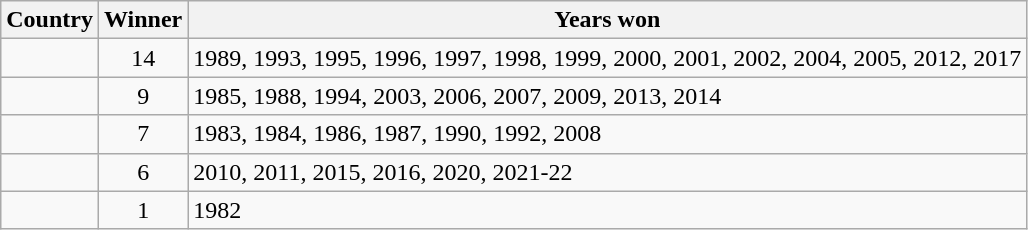<table class=wikitable>
<tr>
<th>Country</th>
<th>Winner</th>
<th>Years won</th>
</tr>
<tr>
<td></td>
<td align="center">14</td>
<td>1989, 1993, 1995, 1996, 1997, 1998, 1999, 2000, 2001, 2002, 2004, 2005, 2012, 2017</td>
</tr>
<tr>
<td></td>
<td align="center">9</td>
<td>1985, 1988, 1994, 2003, 2006, 2007, 2009, 2013, 2014</td>
</tr>
<tr>
<td></td>
<td align="center">7</td>
<td>1983, 1984, 1986, 1987, 1990, 1992, 2008</td>
</tr>
<tr>
<td></td>
<td align="center">6</td>
<td>2010, 2011, 2015, 2016, 2020, 2021-22</td>
</tr>
<tr>
<td></td>
<td align="center">1</td>
<td>1982</td>
</tr>
</table>
